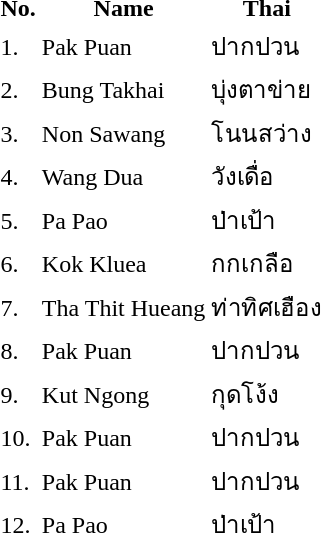<table>
<tr>
<th>No.</th>
<th>Name</th>
<th>Thai</th>
</tr>
<tr>
<td>1.</td>
<td>Pak Puan</td>
<td>ปากปวน</td>
</tr>
<tr>
<td>2.</td>
<td>Bung Takhai</td>
<td>บุ่งตาข่าย</td>
</tr>
<tr>
<td>3.</td>
<td>Non Sawang</td>
<td>โนนสว่าง</td>
</tr>
<tr>
<td>4.</td>
<td>Wang Dua</td>
<td>วังเดื่อ</td>
</tr>
<tr>
<td>5.</td>
<td>Pa Pao</td>
<td>ป่าเป้า</td>
</tr>
<tr>
<td>6.</td>
<td>Kok Kluea</td>
<td>กกเกลือ</td>
</tr>
<tr>
<td>7.</td>
<td>Tha Thit Hueang</td>
<td>ท่าทิศเฮือง</td>
</tr>
<tr>
<td>8.</td>
<td>Pak Puan</td>
<td>ปากปวน</td>
</tr>
<tr>
<td>9.</td>
<td>Kut Ngong</td>
<td>กุดโง้ง</td>
</tr>
<tr>
<td>10.</td>
<td>Pak Puan</td>
<td>ปากปวน</td>
</tr>
<tr>
<td>11.</td>
<td>Pak Puan</td>
<td>ปากปวน</td>
</tr>
<tr>
<td>12.</td>
<td>Pa Pao</td>
<td>ป่าเป้า</td>
</tr>
</table>
